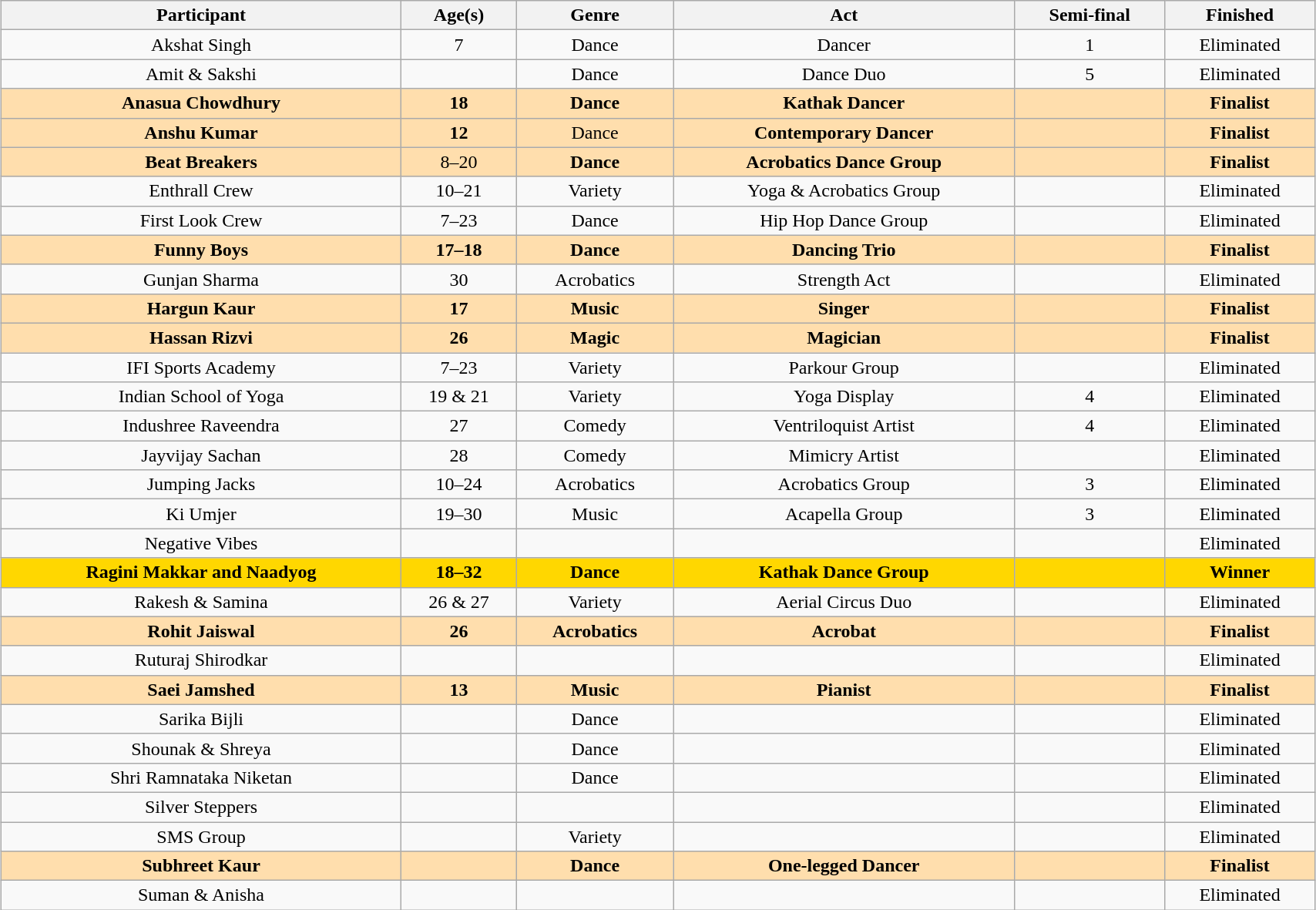<table class="wikitable sortable" style="margin-left: auto; margin-right: auto; border: none; width:90%; text-align:center;">
<tr>
<th>Participant</th>
<th class="unsortable">Age(s)</th>
<th>Genre</th>
<th class="unsortable">Act</th>
<th>Semi-final</th>
<th>Finished</th>
</tr>
<tr>
<td>Akshat Singh</td>
<td>7</td>
<td>Dance</td>
<td>Dancer</td>
<td>1</td>
<td>Eliminated</td>
</tr>
<tr>
<td>Amit & Sakshi</td>
<td></td>
<td>Dance</td>
<td>Dance Duo</td>
<td>5</td>
<td>Eliminated</td>
</tr>
<tr style="background:NavajoWhite">
<td><strong>Anasua Chowdhury</strong></td>
<td><strong>18</strong></td>
<td><strong>Dance</strong></td>
<td><strong>Kathak Dancer</strong></td>
<td></td>
<td><strong>Finalist</strong></td>
</tr>
<tr style="background:NavajoWhite">
<td><strong>Anshu Kumar</strong></td>
<td><strong>12</strong></td>
<td>Dance</td>
<td><strong>Contemporary Dancer</strong></td>
<td></td>
<td><strong>Finalist</strong></td>
</tr>
<tr style="background:NavajoWhite">
<td><strong>Beat Breakers </strong></td>
<td>8–20</td>
<td><strong>Dance</strong></td>
<td><strong>Acrobatics Dance Group</strong></td>
<td></td>
<td><strong>Finalist</strong></td>
</tr>
<tr>
<td>Enthrall Crew</td>
<td>10–21</td>
<td>Variety</td>
<td>Yoga & Acrobatics Group</td>
<td></td>
<td>Eliminated</td>
</tr>
<tr>
<td>First Look Crew</td>
<td>7–23</td>
<td>Dance</td>
<td>Hip Hop Dance Group</td>
<td></td>
<td>Eliminated</td>
</tr>
<tr style="background:NavajoWhite">
<td><strong>Funny Boys</strong></td>
<td><strong>17–18</strong></td>
<td><strong>Dance</strong></td>
<td><strong>Dancing Trio</strong></td>
<td></td>
<td><strong>Finalist</strong></td>
</tr>
<tr>
<td>Gunjan Sharma</td>
<td>30</td>
<td>Acrobatics</td>
<td>Strength Act</td>
<td></td>
<td>Eliminated</td>
</tr>
<tr style="background:NavajoWhite">
<td><strong>Hargun Kaur</strong></td>
<td><strong>17</strong></td>
<td><strong>Music</strong></td>
<td><strong>Singer</strong></td>
<td></td>
<td><strong>Finalist</strong></td>
</tr>
<tr style="background:NavajoWhite">
<td><strong>Hassan Rizvi</strong></td>
<td><strong>26</strong></td>
<td><strong>Magic</strong></td>
<td><strong>Magician</strong></td>
<td></td>
<td><strong>Finalist</strong></td>
</tr>
<tr>
<td>IFI Sports Academy</td>
<td>7–23</td>
<td>Variety</td>
<td>Parkour Group</td>
<td></td>
<td>Eliminated</td>
</tr>
<tr>
<td>Indian School of Yoga</td>
<td>19 & 21</td>
<td>Variety</td>
<td>Yoga Display</td>
<td>4</td>
<td>Eliminated</td>
</tr>
<tr>
<td>Indushree Raveendra</td>
<td>27</td>
<td>Comedy</td>
<td>Ventriloquist Artist</td>
<td>4</td>
<td>Eliminated</td>
</tr>
<tr>
<td>Jayvijay Sachan</td>
<td>28</td>
<td>Comedy</td>
<td>Mimicry Artist</td>
<td></td>
<td>Eliminated</td>
</tr>
<tr>
<td>Jumping Jacks</td>
<td>10–24</td>
<td>Acrobatics</td>
<td>Acrobatics Group</td>
<td>3</td>
<td>Eliminated</td>
</tr>
<tr>
<td>Ki Umjer <strong></strong></td>
<td>19–30</td>
<td>Music</td>
<td>Acapella Group</td>
<td>3</td>
<td>Eliminated</td>
</tr>
<tr>
<td>Negative Vibes </td>
<td></td>
<td></td>
<td></td>
<td></td>
<td>Eliminated</td>
</tr>
<tr style="background:gold">
<td><strong>Ragini Makkar and Naadyog</strong></td>
<td><strong>18–32</strong></td>
<td><strong>Dance</strong></td>
<td><strong>Kathak Dance Group</strong></td>
<td></td>
<td><strong>Winner</strong></td>
</tr>
<tr>
<td>Rakesh & Samina</td>
<td>26 & 27</td>
<td>Variety</td>
<td>Aerial Circus Duo</td>
<td></td>
<td>Eliminated</td>
</tr>
<tr style="background:NavajoWhite">
<td><strong>Rohit Jaiswal </strong></td>
<td><strong>26</strong></td>
<td><strong>Acrobatics</strong></td>
<td><strong>Acrobat</strong></td>
<td></td>
<td><strong>Finalist</strong></td>
</tr>
<tr>
<td>Ruturaj Shirodkar</td>
<td></td>
<td></td>
<td></td>
<td></td>
<td>Eliminated</td>
</tr>
<tr style="background:NavajoWhite">
<td><strong>Saei Jamshed </strong></td>
<td><strong>13</strong></td>
<td><strong>Music</strong></td>
<td><strong>Pianist</strong></td>
<td></td>
<td><strong>Finalist</strong></td>
</tr>
<tr>
<td>Sarika Bijli</td>
<td></td>
<td>Dance</td>
<td></td>
<td></td>
<td>Eliminated</td>
</tr>
<tr>
<td>Shounak & Shreya <strong></strong></td>
<td></td>
<td>Dance</td>
<td></td>
<td></td>
<td>Eliminated</td>
</tr>
<tr>
<td>Shri Ramnataka Niketan <strong></strong></td>
<td></td>
<td>Dance</td>
<td></td>
<td></td>
<td>Eliminated</td>
</tr>
<tr>
<td>Silver Steppers</td>
<td></td>
<td></td>
<td></td>
<td></td>
<td>Eliminated</td>
</tr>
<tr>
<td>SMS Group <strong></strong></td>
<td></td>
<td>Variety</td>
<td></td>
<td></td>
<td>Eliminated</td>
</tr>
<tr style="background:NavajoWhite">
<td><strong>Subhreet Kaur</strong></td>
<td></td>
<td><strong>Dance</strong></td>
<td><strong>One-legged Dancer</strong></td>
<td></td>
<td><strong>Finalist</strong></td>
</tr>
<tr>
<td>Suman & Anisha</td>
<td></td>
<td></td>
<td></td>
<td></td>
<td>Eliminated</td>
</tr>
</table>
